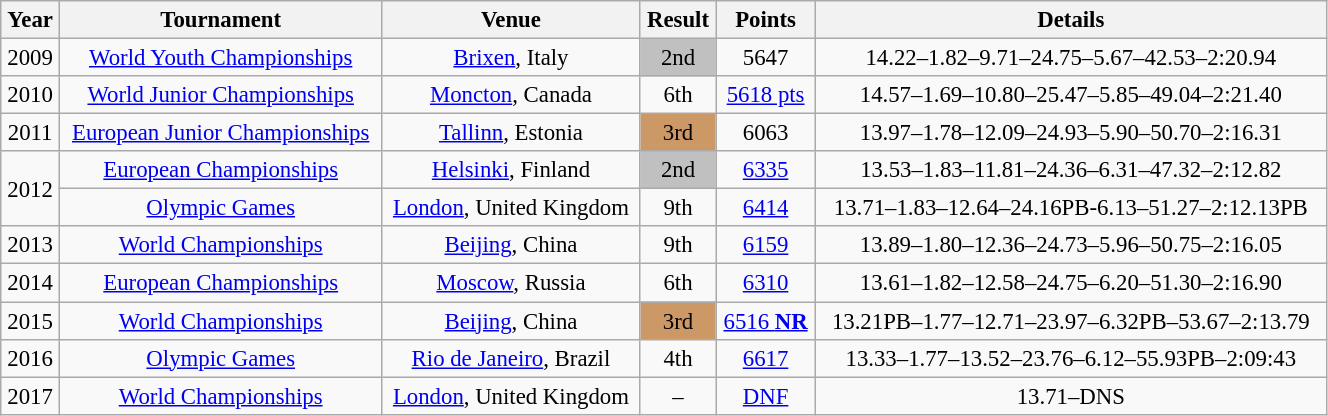<table class="wikitable" style=" text-align:center; font-size:95%;" width="70%">
<tr>
<th>Year</th>
<th>Tournament</th>
<th>Venue</th>
<th>Result</th>
<th>Points</th>
<th>Details</th>
</tr>
<tr>
<td>2009</td>
<td><a href='#'>World Youth Championships</a></td>
<td><a href='#'>Brixen</a>, Italy</td>
<td bgcolor="silver" align="center">2nd</td>
<td align="center">5647</td>
<td>14.22–1.82–9.71–24.75–5.67–42.53–2:20.94</td>
</tr>
<tr>
<td>2010</td>
<td><a href='#'>World Junior Championships</a></td>
<td><a href='#'>Moncton</a>, Canada</td>
<td align="center">6th</td>
<td align="center"><a href='#'>5618 pts</a></td>
<td>14.57–1.69–10.80–25.47–5.85–49.04–2:21.40</td>
</tr>
<tr>
<td>2011</td>
<td><a href='#'>European Junior Championships</a></td>
<td><a href='#'>Tallinn</a>, Estonia</td>
<td bgcolor="CC9966" align="center">3rd</td>
<td align="center">6063</td>
<td>13.97–1.78–12.09–24.93–5.90–50.70–2:16.31</td>
</tr>
<tr>
<td rowspan=2>2012</td>
<td><a href='#'>European Championships</a></td>
<td><a href='#'>Helsinki</a>, Finland</td>
<td bgcolor="silver" align="center">2nd</td>
<td align="center"><a href='#'>6335</a></td>
<td>13.53–1.83–11.81–24.36–6.31–47.32–2:12.82</td>
</tr>
<tr>
<td><a href='#'>Olympic Games</a></td>
<td><a href='#'>London</a>, United Kingdom</td>
<td>9th</td>
<td><a href='#'>6414</a></td>
<td>13.71–1.83–12.64–24.16PB-6.13–51.27–2:12.13PB</td>
</tr>
<tr>
<td>2013</td>
<td><a href='#'>World Championships</a></td>
<td><a href='#'>Beijing</a>, China</td>
<td>9th</td>
<td><a href='#'>6159</a></td>
<td>13.89–1.80–12.36–24.73–5.96–50.75–2:16.05</td>
</tr>
<tr>
<td>2014</td>
<td><a href='#'>European Championships</a></td>
<td><a href='#'>Moscow</a>, Russia</td>
<td>6th</td>
<td align="center"><a href='#'>6310</a></td>
<td>13.61–1.82–12.58–24.75–6.20–51.30–2:16.90</td>
</tr>
<tr>
<td>2015</td>
<td><a href='#'>World Championships</a></td>
<td><a href='#'>Beijing</a>, China</td>
<td bgcolor="CC9966" align="center">3rd</td>
<td><a href='#'>6516 <strong>NR</strong></a></td>
<td>13.21PB–1.77–12.71–23.97–6.32PB–53.67–2:13.79</td>
</tr>
<tr>
<td>2016</td>
<td><a href='#'>Olympic Games</a></td>
<td><a href='#'>Rio de Janeiro</a>, Brazil</td>
<td>4th</td>
<td><a href='#'>6617</a></td>
<td>13.33–1.77–13.52–23.76–6.12–55.93PB–2:09:43</td>
</tr>
<tr>
<td>2017</td>
<td><a href='#'>World Championships</a></td>
<td><a href='#'>London</a>, United Kingdom</td>
<td>–</td>
<td><a href='#'>DNF</a></td>
<td>13.71–DNS</td>
</tr>
</table>
